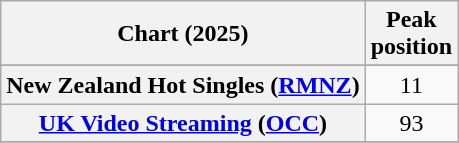<table class="wikitable sortable plainrowheaders" style="text-align:center">
<tr>
<th scope="col">Chart (2025)</th>
<th scope="col">Peak<br>position</th>
</tr>
<tr>
</tr>
<tr>
</tr>
<tr>
<th scope="row">New Zealand Hot Singles (<a href='#'>RMNZ</a>)</th>
<td>11</td>
</tr>
<tr>
<th scope="row"><a href='#'>UK Video Streaming</a> (<a href='#'>OCC</a>)</th>
<td>93</td>
</tr>
<tr>
</tr>
</table>
